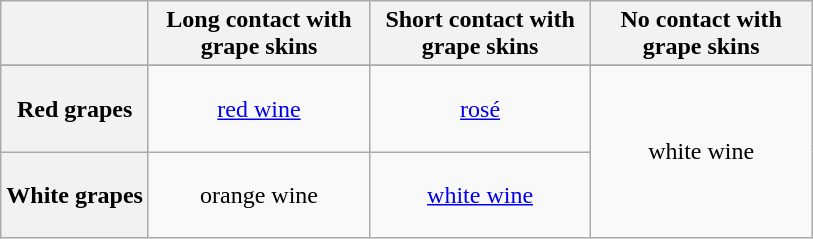<table class="wikitable">
<tr>
<th></th>
<th style="text-align:center; width: 140px;">Long contact with grape skins</th>
<th style="text-align:center; width: 140px;">Short contact with grape skins</th>
<th style="text-align:center; width: 140px;">No contact with grape skins</th>
</tr>
<tr>
</tr>
<tr>
<th>Red grapes</th>
<td style="text-align:center; height: 50px;"><a href='#'>red wine</a></td>
<td style="text-align:center"><a href='#'>rosé</a></td>
<td rowspan="2" style="text-align:center">white wine</td>
</tr>
<tr>
<th>White grapes</th>
<td style="text-align:center;height: 50px;">orange wine</td>
<td style="text-align:center"><a href='#'>white wine</a></td>
</tr>
</table>
